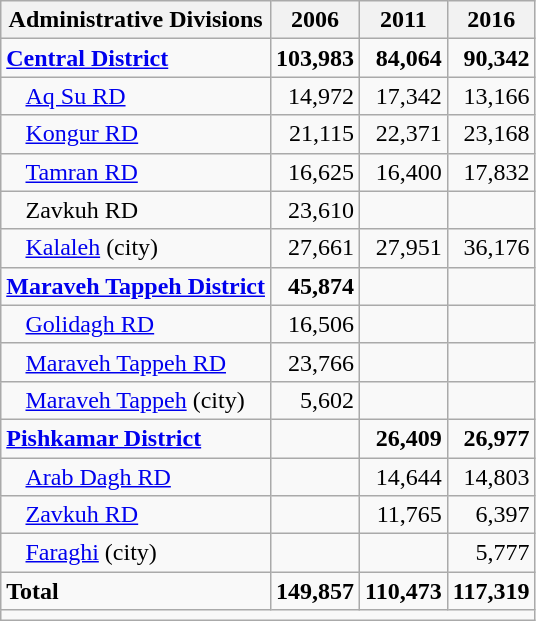<table class="wikitable">
<tr>
<th>Administrative Divisions</th>
<th>2006</th>
<th>2011</th>
<th>2016</th>
</tr>
<tr>
<td><strong><a href='#'>Central District</a></strong></td>
<td style="text-align: right;"><strong>103,983</strong></td>
<td style="text-align: right;"><strong>84,064</strong></td>
<td style="text-align: right;"><strong>90,342</strong></td>
</tr>
<tr>
<td style="padding-left: 1em;"><a href='#'>Aq Su RD</a></td>
<td style="text-align: right;">14,972</td>
<td style="text-align: right;">17,342</td>
<td style="text-align: right;">13,166</td>
</tr>
<tr>
<td style="padding-left: 1em;"><a href='#'>Kongur RD</a></td>
<td style="text-align: right;">21,115</td>
<td style="text-align: right;">22,371</td>
<td style="text-align: right;">23,168</td>
</tr>
<tr>
<td style="padding-left: 1em;"><a href='#'>Tamran RD</a></td>
<td style="text-align: right;">16,625</td>
<td style="text-align: right;">16,400</td>
<td style="text-align: right;">17,832</td>
</tr>
<tr>
<td style="padding-left: 1em;">Zavkuh RD</td>
<td style="text-align: right;">23,610</td>
<td style="text-align: right;"></td>
<td style="text-align: right;"></td>
</tr>
<tr>
<td style="padding-left: 1em;"><a href='#'>Kalaleh</a> (city)</td>
<td style="text-align: right;">27,661</td>
<td style="text-align: right;">27,951</td>
<td style="text-align: right;">36,176</td>
</tr>
<tr>
<td><strong><a href='#'>Maraveh Tappeh District</a></strong></td>
<td style="text-align: right;"><strong>45,874</strong></td>
<td style="text-align: right;"></td>
<td style="text-align: right;"></td>
</tr>
<tr>
<td style="padding-left: 1em;"><a href='#'>Golidagh RD</a></td>
<td style="text-align: right;">16,506</td>
<td style="text-align: right;"></td>
<td style="text-align: right;"></td>
</tr>
<tr>
<td style="padding-left: 1em;"><a href='#'>Maraveh Tappeh RD</a></td>
<td style="text-align: right;">23,766</td>
<td style="text-align: right;"></td>
<td style="text-align: right;"></td>
</tr>
<tr>
<td style="padding-left: 1em;"><a href='#'>Maraveh Tappeh</a> (city)</td>
<td style="text-align: right;">5,602</td>
<td style="text-align: right;"></td>
<td style="text-align: right;"></td>
</tr>
<tr>
<td><strong><a href='#'>Pishkamar District</a></strong></td>
<td style="text-align: right;"></td>
<td style="text-align: right;"><strong>26,409</strong></td>
<td style="text-align: right;"><strong>26,977</strong></td>
</tr>
<tr>
<td style="padding-left: 1em;"><a href='#'>Arab Dagh RD</a></td>
<td style="text-align: right;"></td>
<td style="text-align: right;">14,644</td>
<td style="text-align: right;">14,803</td>
</tr>
<tr>
<td style="padding-left: 1em;"><a href='#'>Zavkuh RD</a></td>
<td style="text-align: right;"></td>
<td style="text-align: right;">11,765</td>
<td style="text-align: right;">6,397</td>
</tr>
<tr>
<td style="padding-left: 1em;"><a href='#'>Faraghi</a> (city)</td>
<td style="text-align: right;"></td>
<td style="text-align: right;"></td>
<td style="text-align: right;">5,777</td>
</tr>
<tr>
<td><strong>Total</strong></td>
<td style="text-align: right;"><strong>149,857</strong></td>
<td style="text-align: right;"><strong>110,473</strong></td>
<td style="text-align: right;"><strong>117,319</strong></td>
</tr>
<tr>
<td colspan=4></td>
</tr>
</table>
